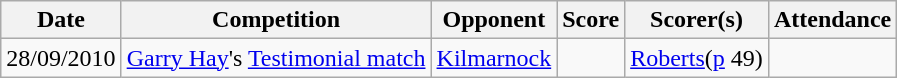<table class="wikitable">
<tr>
<th>Date</th>
<th>Competition</th>
<th>Opponent</th>
<th>Score</th>
<th>Scorer(s)</th>
<th>Attendance</th>
</tr>
<tr>
<td>28/09/2010</td>
<td><a href='#'>Garry Hay</a>'s <a href='#'>Testimonial match</a></td>
<td><a href='#'>Kilmarnock</a></td>
<td></td>
<td><a href='#'>Roberts</a>(<a href='#'>p</a> 49)</td>
<td></td>
</tr>
</table>
